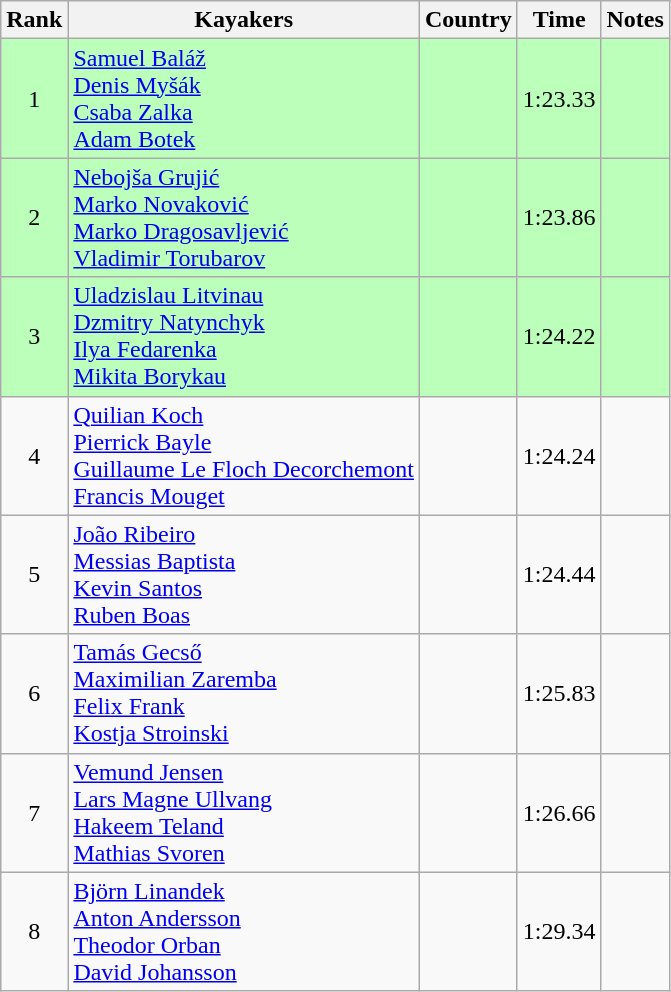<table class="wikitable" style="text-align:center">
<tr>
<th>Rank</th>
<th>Kayakers</th>
<th>Country</th>
<th>Time</th>
<th>Notes</th>
</tr>
<tr bgcolor=bbffbb>
<td>1</td>
<td align="left"><a href='#'>Samuel Baláž</a><br><a href='#'>Denis Myšák</a><br><a href='#'>Csaba Zalka</a><br><a href='#'>Adam Botek</a></td>
<td align="left"></td>
<td>1:23.33</td>
<td></td>
</tr>
<tr bgcolor=bbffbb>
<td>2</td>
<td align="left"><a href='#'>Nebojša Grujić</a><br><a href='#'>Marko Novaković</a><br><a href='#'>Marko Dragosavljević</a><br><a href='#'>Vladimir Torubarov</a></td>
<td align="left"></td>
<td>1:23.86</td>
<td></td>
</tr>
<tr bgcolor=bbffbb>
<td>3</td>
<td align="left"><a href='#'>Uladzislau Litvinau</a><br><a href='#'>Dzmitry Natynchyk</a><br><a href='#'>Ilya Fedarenka</a><br><a href='#'>Mikita Borykau</a></td>
<td align="left"></td>
<td>1:24.22</td>
<td></td>
</tr>
<tr>
<td>4</td>
<td align="left"><a href='#'>Quilian Koch</a><br><a href='#'>Pierrick Bayle</a><br><a href='#'>Guillaume Le Floch Decorchemont</a><br><a href='#'>Francis Mouget</a></td>
<td align="left"></td>
<td>1:24.24</td>
<td></td>
</tr>
<tr>
<td>5</td>
<td align="left"><a href='#'>João Ribeiro</a><br><a href='#'>Messias Baptista</a><br><a href='#'>Kevin Santos</a><br><a href='#'>Ruben Boas</a></td>
<td align="left"></td>
<td>1:24.44</td>
<td></td>
</tr>
<tr>
<td>6</td>
<td align="left"><a href='#'>Tamás Gecső</a><br><a href='#'>Maximilian Zaremba</a><br><a href='#'>Felix Frank</a><br><a href='#'>Kostja Stroinski</a></td>
<td align="left"></td>
<td>1:25.83</td>
<td></td>
</tr>
<tr>
<td>7</td>
<td align="left"><a href='#'>Vemund Jensen</a><br><a href='#'>Lars Magne Ullvang</a><br><a href='#'>Hakeem Teland</a><br><a href='#'>Mathias Svoren</a></td>
<td align="left"></td>
<td>1:26.66</td>
<td></td>
</tr>
<tr>
<td>8</td>
<td align="left"><a href='#'>Björn Linandek</a><br><a href='#'>Anton Andersson</a><br><a href='#'>Theodor Orban</a><br><a href='#'>David Johansson</a></td>
<td align="left"></td>
<td>1:29.34</td>
<td></td>
</tr>
</table>
